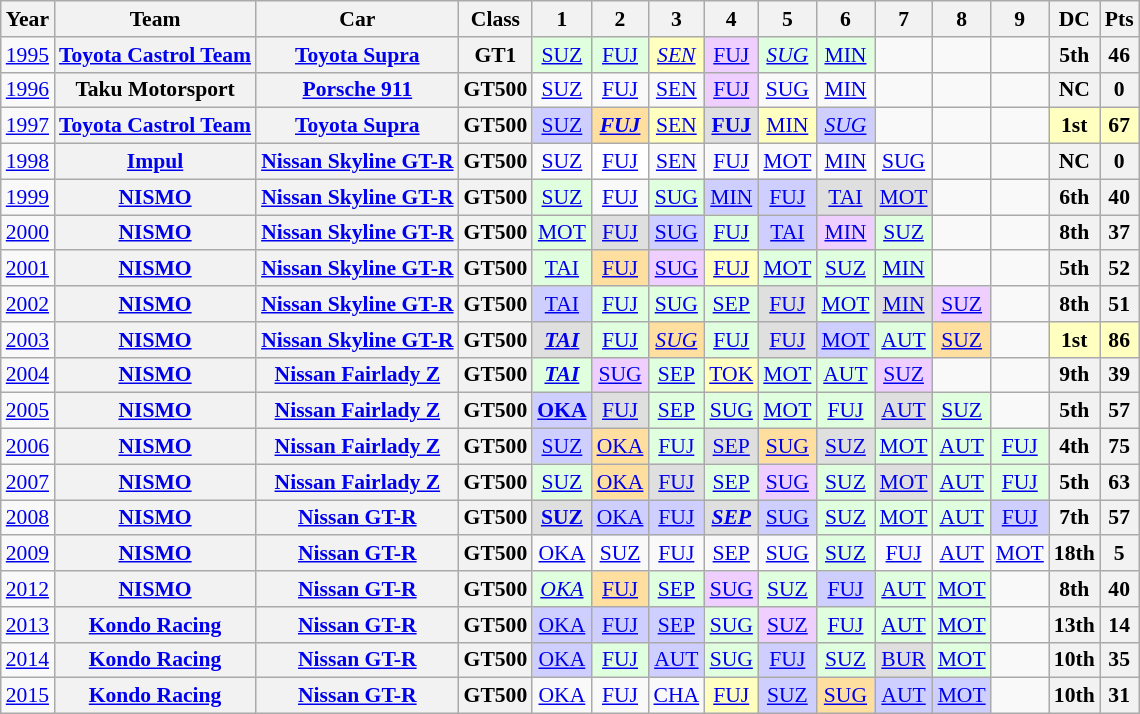<table class="wikitable" style="text-align:center; font-size:90%">
<tr>
<th>Year</th>
<th>Team</th>
<th>Car</th>
<th>Class</th>
<th>1</th>
<th>2</th>
<th>3</th>
<th>4</th>
<th>5</th>
<th>6</th>
<th>7</th>
<th>8</th>
<th>9</th>
<th>DC</th>
<th>Pts</th>
</tr>
<tr>
<td><a href='#'>1995</a></td>
<th><a href='#'>Toyota Castrol Team</a></th>
<th><a href='#'>Toyota Supra</a></th>
<th>GT1</th>
<td style="background:#DFFFDF;"><a href='#'>SUZ</a><br></td>
<td style="background:#DFFFDF;"><a href='#'>FUJ</a><br></td>
<td style="background:#FFFFBF;"><em><a href='#'>SEN</a></em><br></td>
<td style="background:#EFCFFF;"><a href='#'>FUJ</a><br></td>
<td style="background:#DFFFDF;"><em><a href='#'>SUG</a></em><br></td>
<td style="background:#DFFFDF;"><a href='#'>MIN</a><br></td>
<td></td>
<td></td>
<td></td>
<th>5th</th>
<th>46</th>
</tr>
<tr>
<td><a href='#'>1996</a></td>
<th>Taku Motorsport</th>
<th><a href='#'>Porsche 911</a></th>
<th>GT500</th>
<td><a href='#'>SUZ</a></td>
<td><a href='#'>FUJ</a></td>
<td><a href='#'>SEN</a></td>
<td style="background:#EFCFFF;"><a href='#'>FUJ</a><br></td>
<td><a href='#'>SUG</a></td>
<td><a href='#'>MIN</a></td>
<td></td>
<td></td>
<td></td>
<th>NC</th>
<th>0</th>
</tr>
<tr>
<td><a href='#'>1997</a></td>
<th><a href='#'>Toyota Castrol Team</a></th>
<th><a href='#'>Toyota Supra</a></th>
<th>GT500</th>
<td style="background:#CFCFFF;"><a href='#'>SUZ</a><br></td>
<td style="background:#FFDF9F;"><strong><em><a href='#'>FUJ</a></em></strong><br></td>
<td style="background:#FFFFBF;"><a href='#'>SEN</a><br></td>
<td style="background:#DFDFDF;"><strong><a href='#'>FUJ</a></strong><br></td>
<td style="background:#FFFFBF;"><a href='#'>MIN</a><br></td>
<td style="background:#CFCFFF;"><em><a href='#'>SUG</a></em><br></td>
<td></td>
<td></td>
<td></td>
<td style="background:#FFFFBF;"><strong>1st</strong></td>
<td style="background:#FFFFBF;"><strong>67</strong></td>
</tr>
<tr>
<td><a href='#'>1998</a></td>
<th><a href='#'>Impul</a></th>
<th><a href='#'>Nissan Skyline GT-R</a></th>
<th>GT500</th>
<td><a href='#'>SUZ</a></td>
<td style="background:#FFFFFF;"><a href='#'>FUJ</a><br></td>
<td><a href='#'>SEN</a></td>
<td><a href='#'>FUJ</a></td>
<td><a href='#'>MOT</a></td>
<td><a href='#'>MIN</a></td>
<td><a href='#'>SUG</a></td>
<td></td>
<td></td>
<th>NC</th>
<th>0</th>
</tr>
<tr>
<td><a href='#'>1999</a></td>
<th><a href='#'>NISMO</a></th>
<th><a href='#'>Nissan Skyline GT-R</a></th>
<th>GT500</th>
<td style="background:#DFFFDF;"><a href='#'>SUZ</a><br></td>
<td><a href='#'>FUJ</a></td>
<td style="background:#DFFFDF;"><a href='#'>SUG</a><br></td>
<td style="background:#CFCFFF;"><a href='#'>MIN</a><br></td>
<td style="background:#CFCFFF;"><a href='#'>FUJ</a><br></td>
<td style="background:#DFDFDF;"><a href='#'>TAI</a><br></td>
<td style="background:#DFDFDF;"><a href='#'>MOT</a><br></td>
<td></td>
<td></td>
<th>6th</th>
<th>40</th>
</tr>
<tr>
<td><a href='#'>2000</a></td>
<th><a href='#'>NISMO</a></th>
<th><a href='#'>Nissan Skyline GT-R</a></th>
<th>GT500</th>
<td style="background:#DFFFDF;"><a href='#'>MOT</a><br></td>
<td style="background:#DFDFDF;"><a href='#'>FUJ</a><br></td>
<td style="background:#CFCFFF;"><a href='#'>SUG</a><br></td>
<td style="background:#DFFFDF;"><a href='#'>FUJ</a><br></td>
<td style="background:#CFCFFF;"><a href='#'>TAI</a><br></td>
<td style="background:#EFCFFF;"><a href='#'>MIN</a><br></td>
<td style="background:#DFFFDF;"><a href='#'>SUZ</a><br></td>
<td></td>
<td></td>
<th>8th</th>
<th>37</th>
</tr>
<tr>
<td><a href='#'>2001</a></td>
<th><a href='#'>NISMO</a></th>
<th><a href='#'>Nissan Skyline GT-R</a></th>
<th>GT500</th>
<td style="background:#DFFFDF;"><a href='#'>TAI</a><br></td>
<td style="background:#FFDF9F;"><a href='#'>FUJ</a><br></td>
<td style="background:#EFCFFF;"><a href='#'>SUG</a><br></td>
<td style="background:#FFFFBF;"><a href='#'>FUJ</a><br></td>
<td style="background:#DFFFDF;"><a href='#'>MOT</a><br></td>
<td style="background:#DFFFDF;"><a href='#'>SUZ</a><br></td>
<td style="background:#DFFFDF;"><a href='#'>MIN</a><br></td>
<td></td>
<td></td>
<th>5th</th>
<th>52</th>
</tr>
<tr>
<td><a href='#'>2002</a></td>
<th><a href='#'>NISMO</a></th>
<th><a href='#'>Nissan Skyline GT-R</a></th>
<th>GT500</th>
<td style="background:#CFCFFF;"><a href='#'>TAI</a><br></td>
<td style="background:#DFFFDF;"><a href='#'>FUJ</a><br></td>
<td style="background:#DFFFDF;"><a href='#'>SUG</a><br></td>
<td style="background:#DFFFDF;"><a href='#'>SEP</a><br></td>
<td style="background:#DFDFDF;"><a href='#'>FUJ</a><br></td>
<td style="background:#DFFFDF;"><a href='#'>MOT</a><br></td>
<td style="background:#DFDFDF;"><a href='#'>MIN</a><br></td>
<td style="background:#EFCFFF;"><a href='#'>SUZ</a><br></td>
<td></td>
<th>8th</th>
<th>51</th>
</tr>
<tr>
<td><a href='#'>2003</a></td>
<th><a href='#'>NISMO</a></th>
<th><a href='#'>Nissan Skyline GT-R</a></th>
<th>GT500</th>
<td style="background:#DFDFDF;"><strong><em><a href='#'>TAI</a></em></strong><br></td>
<td style="background:#DFFFDF;"><a href='#'>FUJ</a><br></td>
<td style="background:#FFDF9F;"><em><a href='#'>SUG</a></em><br></td>
<td style="background:#DFFFDF;"><a href='#'>FUJ</a><br></td>
<td style="background:#DFDFDF;"><a href='#'>FUJ</a><br></td>
<td style="background:#CFCFFF;"><a href='#'>MOT</a><br></td>
<td style="background:#DFFFDF;"><a href='#'>AUT</a><br></td>
<td style="background:#FFDF9F;"><a href='#'>SUZ</a><br></td>
<td></td>
<td style="background:#FFFFBF;"><strong>1st</strong></td>
<td style="background:#FFFFBF;"><strong>86</strong></td>
</tr>
<tr>
<td><a href='#'>2004</a></td>
<th><a href='#'>NISMO</a></th>
<th><a href='#'>Nissan Fairlady Z</a></th>
<th>GT500</th>
<td style="background:#DFFFDF;"><strong><em><a href='#'>TAI</a></em></strong><br></td>
<td style="background:#EFCFFF;"><a href='#'>SUG</a><br></td>
<td style="background:#DFFFDF;"><a href='#'>SEP</a><br></td>
<td style="background:#FFFFBF;"><a href='#'>TOK</a><br></td>
<td style="background:#DFFFDF;"><a href='#'>MOT</a><br></td>
<td style="background:#DFFFDF;"><a href='#'>AUT</a><br></td>
<td style="background:#EFCFFF;"><a href='#'>SUZ</a><br></td>
<td></td>
<td></td>
<th>9th</th>
<th>39</th>
</tr>
<tr>
<td><a href='#'>2005</a></td>
<th><a href='#'>NISMO</a></th>
<th><a href='#'>Nissan Fairlady Z</a></th>
<th>GT500</th>
<td style="background:#CFCFFF;"><strong><a href='#'>OKA</a></strong><br></td>
<td style="background:#DFDFDF;"><a href='#'>FUJ</a><br></td>
<td style="background:#DFFFDF;"><a href='#'>SEP</a><br></td>
<td style="background:#DFFFDF;"><a href='#'>SUG</a><br></td>
<td style="background:#DFFFDF;"><a href='#'>MOT</a><br></td>
<td style="background:#DFFFDF;"><a href='#'>FUJ</a><br></td>
<td style="background:#DFDFDF;"><a href='#'>AUT</a><br></td>
<td style="background:#DFFFDF;"><a href='#'>SUZ</a><br></td>
<td></td>
<th>5th</th>
<th>57</th>
</tr>
<tr>
<td><a href='#'>2006</a></td>
<th><a href='#'>NISMO</a></th>
<th><a href='#'>Nissan Fairlady Z</a></th>
<th>GT500</th>
<td style="background:#CFCFFF;"><a href='#'>SUZ</a><br></td>
<td style="background:#FFDF9F;"><a href='#'>OKA</a><br></td>
<td style="background:#DFFFDF;"><a href='#'>FUJ</a><br></td>
<td style="background:#DFDFDF;"><a href='#'>SEP</a><br></td>
<td style="background:#FFDF9F;"><a href='#'>SUG</a><br></td>
<td style="background:#DFDFDF;"><a href='#'>SUZ</a><br></td>
<td style="background:#DFFFDF;"><a href='#'>MOT</a><br></td>
<td style="background:#DFFFDF;"><a href='#'>AUT</a><br></td>
<td style="background:#DFFFDF;"><a href='#'>FUJ</a><br></td>
<th>4th</th>
<th>75</th>
</tr>
<tr>
<td><a href='#'>2007</a></td>
<th><a href='#'>NISMO</a></th>
<th><a href='#'>Nissan Fairlady Z</a></th>
<th>GT500</th>
<td style="background:#DFFFDF;"><a href='#'>SUZ</a><br></td>
<td style="background:#FFDF9F;"><a href='#'>OKA</a><br></td>
<td style="background:#DFDFDF;"><a href='#'>FUJ</a><br></td>
<td style="background:#DFFFDF;"><a href='#'>SEP</a><br></td>
<td style="background:#EFCFFF;"><a href='#'>SUG</a><br></td>
<td style="background:#DFFFDF;"><a href='#'>SUZ</a><br></td>
<td style="background:#DFDFDF;"><a href='#'>MOT</a><br></td>
<td style="background:#DFFFDF;"><a href='#'>AUT</a><br></td>
<td style="background:#DFFFDF;"><a href='#'>FUJ</a><br></td>
<th>5th</th>
<th>63</th>
</tr>
<tr>
<td><a href='#'>2008</a></td>
<th><a href='#'>NISMO</a></th>
<th><a href='#'>Nissan GT-R</a></th>
<th>GT500</th>
<td style="background:#DFDFDF;"><strong><a href='#'>SUZ</a></strong><br></td>
<td style="background:#CFCFFF;"><a href='#'>OKA</a><br></td>
<td style="background:#CFCFFF;"><a href='#'>FUJ</a><br></td>
<td style="background:#DFDFDF;"><strong><em><a href='#'>SEP</a></em></strong><br></td>
<td style="background:#CFCFFF;"><a href='#'>SUG</a><br></td>
<td style="background:#DFFFDF;"><a href='#'>SUZ</a><br></td>
<td style="background:#DFFFDF;"><a href='#'>MOT</a><br></td>
<td style="background:#DFFFDF;"><a href='#'>AUT</a><br></td>
<td style="background:#CFCFFF;"><a href='#'>FUJ</a><br></td>
<th>7th</th>
<th>57</th>
</tr>
<tr>
<td><a href='#'>2009</a></td>
<th><a href='#'>NISMO</a></th>
<th><a href='#'>Nissan GT-R</a></th>
<th>GT500</th>
<td><a href='#'>OKA</a></td>
<td><a href='#'>SUZ</a></td>
<td><a href='#'>FUJ</a></td>
<td><a href='#'>SEP</a></td>
<td><a href='#'>SUG</a></td>
<td style="background:#DFFFDF;"><a href='#'>SUZ</a><br></td>
<td><a href='#'>FUJ</a></td>
<td><a href='#'>AUT</a></td>
<td><a href='#'>MOT</a></td>
<th>18th</th>
<th>5</th>
</tr>
<tr>
<td><a href='#'>2012</a></td>
<th><a href='#'>NISMO</a></th>
<th><a href='#'>Nissan GT-R</a></th>
<th>GT500</th>
<td style="background:#DFFFDF;"><em><a href='#'>OKA</a></em><br></td>
<td style="background:#FFDF9F;"><a href='#'>FUJ</a><br></td>
<td style="background:#DFFFDF;"><a href='#'>SEP</a><br></td>
<td style="background:#EFCFFF;"><a href='#'>SUG</a><br></td>
<td style="background:#DFFFDF;"><a href='#'>SUZ</a><br></td>
<td style="background:#CFCFFF;"><a href='#'>FUJ</a><br></td>
<td style="background:#DFFFDF;"><a href='#'>AUT</a><br></td>
<td style="background:#DFFFDF;"><a href='#'>MOT</a><br></td>
<td></td>
<th>8th</th>
<th>40</th>
</tr>
<tr>
<td><a href='#'>2013</a></td>
<th><a href='#'>Kondo Racing</a></th>
<th><a href='#'>Nissan GT-R</a></th>
<th>GT500</th>
<td style="background:#CFCFFF;"><a href='#'>OKA</a><br></td>
<td style="background:#CFCFFF;"><a href='#'>FUJ</a><br></td>
<td style="background:#CFCFFF;"><a href='#'>SEP</a><br></td>
<td style="background:#DFFFDF;"><a href='#'>SUG</a><br></td>
<td style="background:#EFCFFF;"><a href='#'>SUZ</a><br></td>
<td style="background:#DFFFDF;"><a href='#'>FUJ</a><br></td>
<td style="background:#DFFFDF;"><a href='#'>AUT</a><br></td>
<td style="background:#DFFFDF;"><a href='#'>MOT</a><br></td>
<td></td>
<th>13th</th>
<th>14</th>
</tr>
<tr>
<td><a href='#'>2014</a></td>
<th><a href='#'>Kondo Racing</a></th>
<th><a href='#'>Nissan GT-R</a></th>
<th>GT500</th>
<td style="background:#CFCFFF;"><a href='#'>OKA</a><br></td>
<td style="background:#DFFFDF;"><a href='#'>FUJ</a><br></td>
<td style="background:#CFCFFF;"><a href='#'>AUT</a><br></td>
<td style="background:#DFFFDF;"><a href='#'>SUG</a><br></td>
<td style="background:#CFCFFF;"><a href='#'>FUJ</a><br></td>
<td style="background:#DFFFDF;"><a href='#'>SUZ</a><br></td>
<td style="background:#DFDFDF;"><a href='#'>BUR</a><br></td>
<td style="background:#DFFFDF;"><a href='#'>MOT</a><br></td>
<td></td>
<th>10th</th>
<th>35</th>
</tr>
<tr>
<td><a href='#'>2015</a></td>
<th><a href='#'>Kondo Racing</a></th>
<th><a href='#'>Nissan GT-R</a></th>
<th>GT500</th>
<td style="background:#;"><a href='#'>OKA</a></td>
<td style="background:#;"><a href='#'>FUJ</a></td>
<td style="background:#;"><a href='#'>CHA</a></td>
<td style="background:#FFFFBF;"><a href='#'>FUJ</a><br></td>
<td style="background:#CFCFFF;"><a href='#'>SUZ</a><br></td>
<td style="background:#FFDF9F;"><a href='#'>SUG</a><br></td>
<td style="background:#CFCFFF;"><a href='#'>AUT</a><br></td>
<td style="background:#CFCFFF;"><a href='#'>MOT</a><br></td>
<td></td>
<th>10th</th>
<th>31</th>
</tr>
</table>
